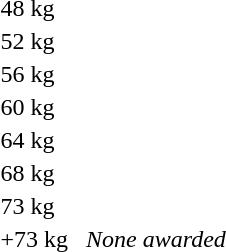<table>
<tr>
<td rowspan=2>48 kg</td>
<td rowspan=2></td>
<td rowspan=2></td>
<td></td>
</tr>
<tr>
<td></td>
</tr>
<tr>
<td rowspan=2>52 kg</td>
<td rowspan=2></td>
<td rowspan=2></td>
<td></td>
</tr>
<tr>
<td></td>
</tr>
<tr>
<td rowspan=2>56 kg</td>
<td rowspan=2></td>
<td rowspan=2></td>
<td></td>
</tr>
<tr>
<td></td>
</tr>
<tr>
<td rowspan=2>60 kg</td>
<td rowspan=2></td>
<td rowspan=2></td>
<td></td>
</tr>
<tr>
<td></td>
</tr>
<tr>
<td rowspan=2>64 kg</td>
<td rowspan=2></td>
<td rowspan=2></td>
<td></td>
</tr>
<tr>
<td></td>
</tr>
<tr>
<td rowspan=2>68 kg</td>
<td rowspan=2></td>
<td rowspan=2></td>
<td></td>
</tr>
<tr>
<td></td>
</tr>
<tr>
<td rowspan=2>73 kg</td>
<td rowspan=2></td>
<td rowspan=2></td>
<td></td>
</tr>
<tr>
<td></td>
</tr>
<tr>
<td>+73 kg</td>
<td></td>
<td></td>
<td><em>None awarded</em></td>
</tr>
</table>
